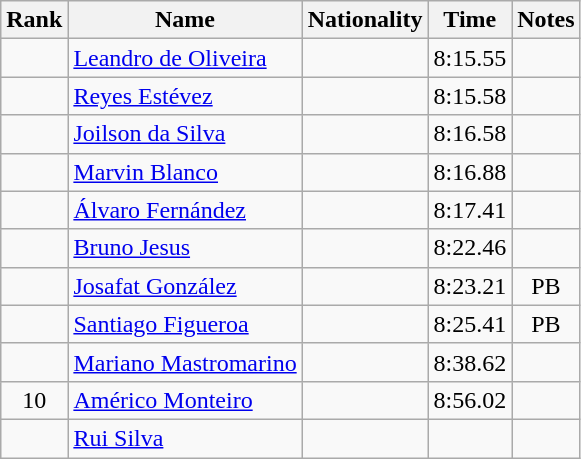<table class="wikitable sortable" style="text-align:center">
<tr>
<th>Rank</th>
<th>Name</th>
<th>Nationality</th>
<th>Time</th>
<th>Notes</th>
</tr>
<tr>
<td></td>
<td align=left><a href='#'>Leandro de Oliveira</a></td>
<td align=left></td>
<td>8:15.55</td>
<td></td>
</tr>
<tr>
<td></td>
<td align=left><a href='#'>Reyes Estévez</a></td>
<td align=left></td>
<td>8:15.58</td>
<td></td>
</tr>
<tr>
<td></td>
<td align=left><a href='#'>Joilson da Silva</a></td>
<td align=left></td>
<td>8:16.58</td>
<td></td>
</tr>
<tr>
<td></td>
<td align=left><a href='#'>Marvin Blanco</a></td>
<td align=left></td>
<td>8:16.88</td>
<td></td>
</tr>
<tr>
<td></td>
<td align=left><a href='#'>Álvaro Fernández</a></td>
<td align=left></td>
<td>8:17.41</td>
<td></td>
</tr>
<tr>
<td></td>
<td align=left><a href='#'>Bruno Jesus</a></td>
<td align=left></td>
<td>8:22.46</td>
<td></td>
</tr>
<tr>
<td></td>
<td align=left><a href='#'>Josafat González</a></td>
<td align=left></td>
<td>8:23.21</td>
<td>PB</td>
</tr>
<tr>
<td></td>
<td align=left><a href='#'>Santiago Figueroa</a></td>
<td align=left></td>
<td>8:25.41</td>
<td>PB</td>
</tr>
<tr>
<td></td>
<td align=left><a href='#'>Mariano Mastromarino</a></td>
<td align=left></td>
<td>8:38.62</td>
<td></td>
</tr>
<tr>
<td>10</td>
<td align=left><a href='#'>Américo Monteiro</a></td>
<td align=left></td>
<td>8:56.02</td>
<td></td>
</tr>
<tr>
<td></td>
<td align=left><a href='#'>Rui Silva</a></td>
<td align=left></td>
<td></td>
<td></td>
</tr>
</table>
